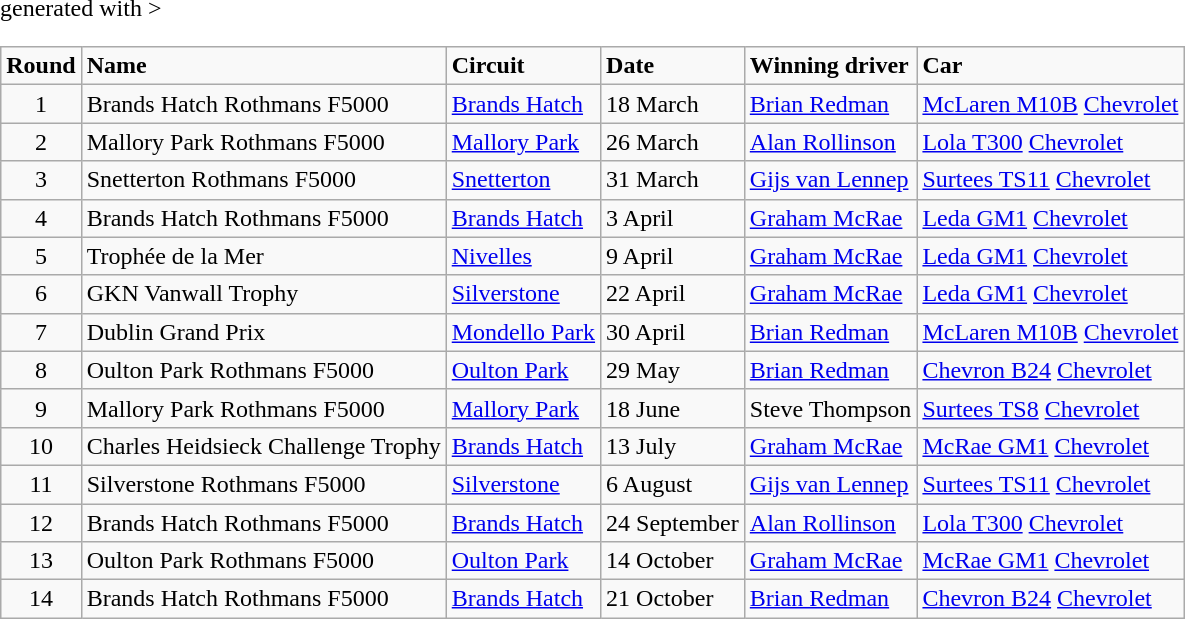<table class="wikitable" <hiddentext>generated with >
<tr style="font-weight:bold">
<td height="14" align="center">Round </td>
<td>Name </td>
<td>Circuit </td>
<td>Date </td>
<td>Winning driver </td>
<td>Car </td>
</tr>
<tr>
<td height="14" align="center">1</td>
<td>Brands Hatch Rothmans F5000</td>
<td> <a href='#'>Brands Hatch</a></td>
<td>18 March</td>
<td> <a href='#'>Brian Redman</a></td>
<td><a href='#'>McLaren M10B</a> <a href='#'>Chevrolet</a></td>
</tr>
<tr>
<td height="14" align="center">2</td>
<td>Mallory Park Rothmans F5000</td>
<td> <a href='#'>Mallory Park</a></td>
<td>26 March</td>
<td> <a href='#'>Alan Rollinson</a></td>
<td><a href='#'>Lola T300</a> <a href='#'>Chevrolet</a></td>
</tr>
<tr>
<td height="14" align="center">3</td>
<td>Snetterton Rothmans F5000</td>
<td> <a href='#'>Snetterton</a></td>
<td>31 March</td>
<td> <a href='#'>Gijs van Lennep</a></td>
<td><a href='#'>Surtees TS11</a> <a href='#'>Chevrolet</a></td>
</tr>
<tr>
<td height="14" align="center">4</td>
<td>Brands Hatch Rothmans F5000</td>
<td> <a href='#'>Brands Hatch</a></td>
<td>3 April</td>
<td> <a href='#'>Graham McRae</a></td>
<td><a href='#'>Leda GM1</a> <a href='#'>Chevrolet</a></td>
</tr>
<tr>
<td height="14" align="center">5</td>
<td>Trophée de la Mer</td>
<td> <a href='#'>Nivelles</a></td>
<td>9 April</td>
<td> <a href='#'>Graham McRae</a></td>
<td><a href='#'>Leda GM1</a> <a href='#'>Chevrolet</a></td>
</tr>
<tr>
<td height="14" align="center">6</td>
<td>GKN Vanwall Trophy</td>
<td> <a href='#'>Silverstone</a></td>
<td>22 April</td>
<td> <a href='#'>Graham McRae</a></td>
<td><a href='#'>Leda GM1</a> <a href='#'>Chevrolet</a></td>
</tr>
<tr>
<td height="14" align="center">7</td>
<td>Dublin Grand Prix</td>
<td> <a href='#'>Mondello Park</a></td>
<td>30 April</td>
<td> <a href='#'>Brian Redman</a></td>
<td><a href='#'>McLaren M10B</a> <a href='#'>Chevrolet</a></td>
</tr>
<tr>
<td height="14" align="center">8</td>
<td>Oulton Park Rothmans F5000</td>
<td> <a href='#'>Oulton Park</a></td>
<td>29 May</td>
<td> <a href='#'>Brian Redman</a></td>
<td><a href='#'>Chevron B24</a> <a href='#'>Chevrolet</a></td>
</tr>
<tr>
<td height="14" align="center">9</td>
<td>Mallory Park Rothmans F5000</td>
<td> <a href='#'>Mallory Park</a></td>
<td>18 June</td>
<td> Steve Thompson</td>
<td><a href='#'>Surtees TS8</a> <a href='#'>Chevrolet</a></td>
</tr>
<tr>
<td height="14" align="center">10</td>
<td>Charles Heidsieck Challenge Trophy</td>
<td> <a href='#'>Brands Hatch</a></td>
<td>13 July</td>
<td> <a href='#'>Graham McRae</a></td>
<td><a href='#'>McRae GM1</a> <a href='#'>Chevrolet</a></td>
</tr>
<tr>
<td height="14" align="center">11</td>
<td>Silverstone Rothmans F5000</td>
<td> <a href='#'>Silverstone</a></td>
<td>6 August</td>
<td> <a href='#'>Gijs van Lennep</a></td>
<td><a href='#'>Surtees TS11</a> <a href='#'>Chevrolet</a></td>
</tr>
<tr>
<td height="14" align="center">12</td>
<td>Brands Hatch Rothmans F5000</td>
<td> <a href='#'>Brands Hatch</a></td>
<td>24 September</td>
<td> <a href='#'>Alan Rollinson</a></td>
<td><a href='#'>Lola T300</a> <a href='#'>Chevrolet</a></td>
</tr>
<tr>
<td height="14" align="center">13</td>
<td>Oulton Park Rothmans F5000</td>
<td> <a href='#'>Oulton Park</a></td>
<td>14 October</td>
<td> <a href='#'>Graham McRae</a></td>
<td><a href='#'>McRae GM1</a> <a href='#'>Chevrolet</a></td>
</tr>
<tr>
<td height="14" align="center">14</td>
<td>Brands Hatch Rothmans F5000</td>
<td> <a href='#'>Brands Hatch</a></td>
<td>21 October</td>
<td> <a href='#'>Brian Redman</a></td>
<td><a href='#'>Chevron B24</a> <a href='#'>Chevrolet</a></td>
</tr>
</table>
